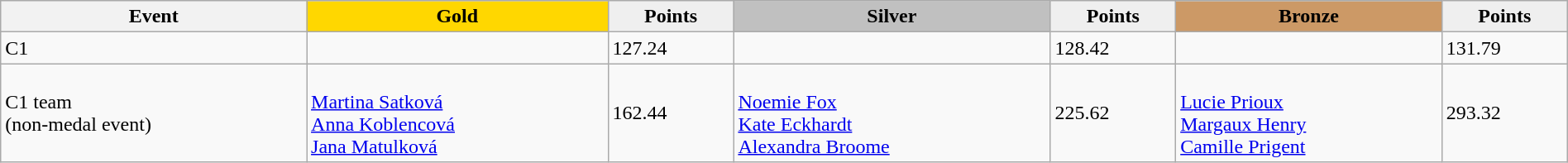<table class="wikitable" width=100%>
<tr>
<th>Event</th>
<td align=center bgcolor="gold"><strong>Gold</strong></td>
<td align=center bgcolor="EFEFEF"><strong>Points</strong></td>
<td align=center bgcolor="silver"><strong>Silver</strong></td>
<td align=center bgcolor="EFEFEF"><strong>Points</strong></td>
<td align=center bgcolor="CC9966"><strong>Bronze</strong></td>
<td align=center bgcolor="EFEFEF"><strong>Points</strong></td>
</tr>
<tr>
<td>C1</td>
<td></td>
<td>127.24</td>
<td></td>
<td>128.42</td>
<td></td>
<td>131.79</td>
</tr>
<tr>
<td>C1 team<br>(non-medal event)</td>
<td><br><a href='#'>Martina Satková</a><br><a href='#'>Anna Koblencová</a><br><a href='#'>Jana Matulková</a></td>
<td>162.44</td>
<td><br><a href='#'>Noemie Fox</a><br><a href='#'>Kate Eckhardt</a><br><a href='#'>Alexandra Broome</a></td>
<td>225.62</td>
<td><br><a href='#'>Lucie Prioux</a><br><a href='#'>Margaux Henry</a><br><a href='#'>Camille Prigent</a></td>
<td>293.32</td>
</tr>
</table>
